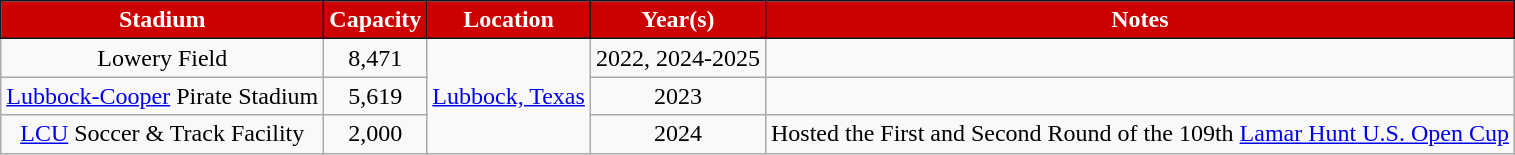<table class="wikitable" style="text-align:center; vertical-align:top;">
<tr>
<th style="background:#CC0000; color:White; border:1px solid #101820;">Stadium</th>
<th style="background:#CC0000; color:White; border:1px solid #101820;">Capacity</th>
<th style="background:#CC0000; color:White; border:1px solid #101820;">Location</th>
<th style="background:#CC0000; color:White; border:1px solid #101820;">Year(s)</th>
<th style="background:#CC0000; color:White; border:1px solid #101820;">Notes</th>
</tr>
<tr>
<td>Lowery Field</td>
<td>8,471</td>
<td rowspan="3"><a href='#'>Lubbock, Texas</a></td>
<td>2022, 2024-2025</td>
<td></td>
</tr>
<tr>
<td><a href='#'>Lubbock-Cooper</a> Pirate Stadium</td>
<td>5,619</td>
<td>2023</td>
<td></td>
</tr>
<tr>
<td><a href='#'>LCU</a> Soccer & Track Facility</td>
<td>2,000</td>
<td>2024</td>
<td>Hosted the First and Second Round of the 109th <a href='#'>Lamar Hunt U.S. Open Cup</a></td>
</tr>
</table>
